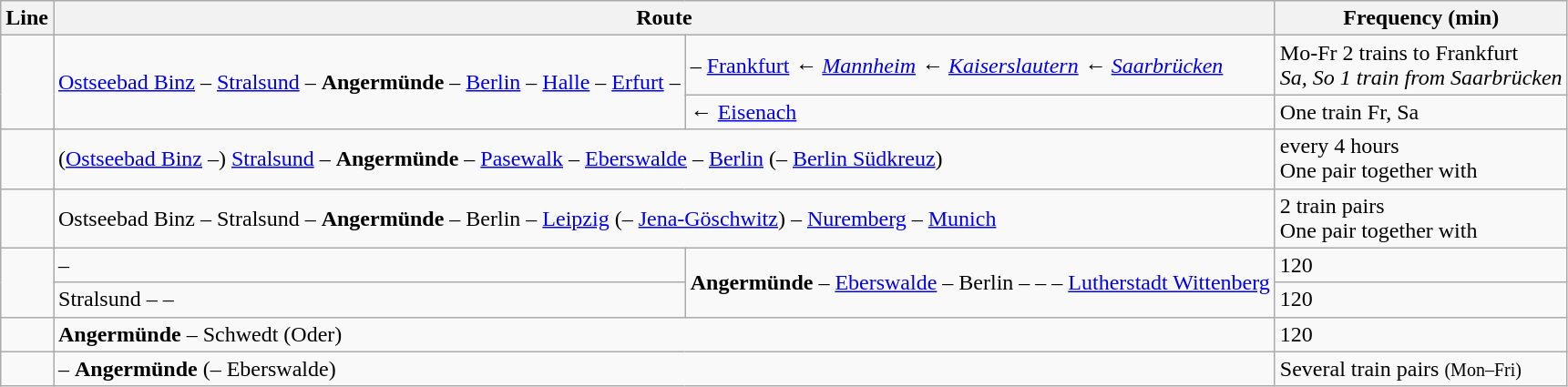<table class="wikitable">
<tr>
<th>Line</th>
<th colspan="2">Route</th>
<th>Frequency (min)</th>
</tr>
<tr>
<td rowspan="2" align="center"></td>
<td rowspan="2"><a href='#'>Ostseebad Binz</a> – <a href='#'>Stralsund</a> – <strong>Angermünde</strong> – <a href='#'>Berlin</a> – <a href='#'>Halle</a> – <a href='#'>Erfurt</a> –</td>
<td>– <a href='#'>Frankfurt</a> <em>← <a href='#'>Mannheim</a> ← <a href='#'>Kaiserslautern</a> ← <a href='#'>Saarbrücken</a></em></td>
<td>Mo-Fr 2 trains to Frankfurt<br><em>Sa, So 1 train from Saarbrücken</em></td>
</tr>
<tr>
<td>← <a href='#'>Eisenach</a></td>
<td>One train Fr, Sa</td>
</tr>
<tr>
<td></td>
<td colspan="2">(<a href='#'>Ostseebad Binz</a> –) <a href='#'>Stralsund</a> – <strong>Angermünde</strong> – <a href='#'>Pasewalk</a> – <a href='#'>Eberswalde</a> – <a href='#'>Berlin</a> (– <a href='#'>Berlin Südkreuz</a>)</td>
<td>every 4 hours<br>One pair together with </td>
</tr>
<tr>
<td></td>
<td colspan="2">Ostseebad Binz – Stralsund – <strong>Angermünde</strong> – Berlin – <a href='#'>Leipzig</a> (– <a href='#'>Jena-Göschwitz</a>) – <a href='#'>Nuremberg</a> – <a href='#'>Munich</a></td>
<td>2 train pairs<br>One pair together with </td>
</tr>
<tr>
<td rowspan="2" align="center"></td>
<td> –</td>
<td rowspan="2"><strong>Angermünde</strong> – <a href='#'>Eberswalde</a> – Berlin –  –  – <a href='#'>Lutherstadt Wittenberg</a></td>
<td>120</td>
</tr>
<tr>
<td>Stralsund –  –</td>
<td>120</td>
</tr>
<tr>
<td align="center"></td>
<td colspan="2"><strong>Angermünde</strong> – Schwedt (Oder)</td>
<td>120</td>
</tr>
<tr>
<td align="center"></td>
<td colspan="2"> – <strong>Angermünde</strong> (– Eberswalde)</td>
<td>Several train pairs <small>(Mon–Fri)</small></td>
</tr>
</table>
